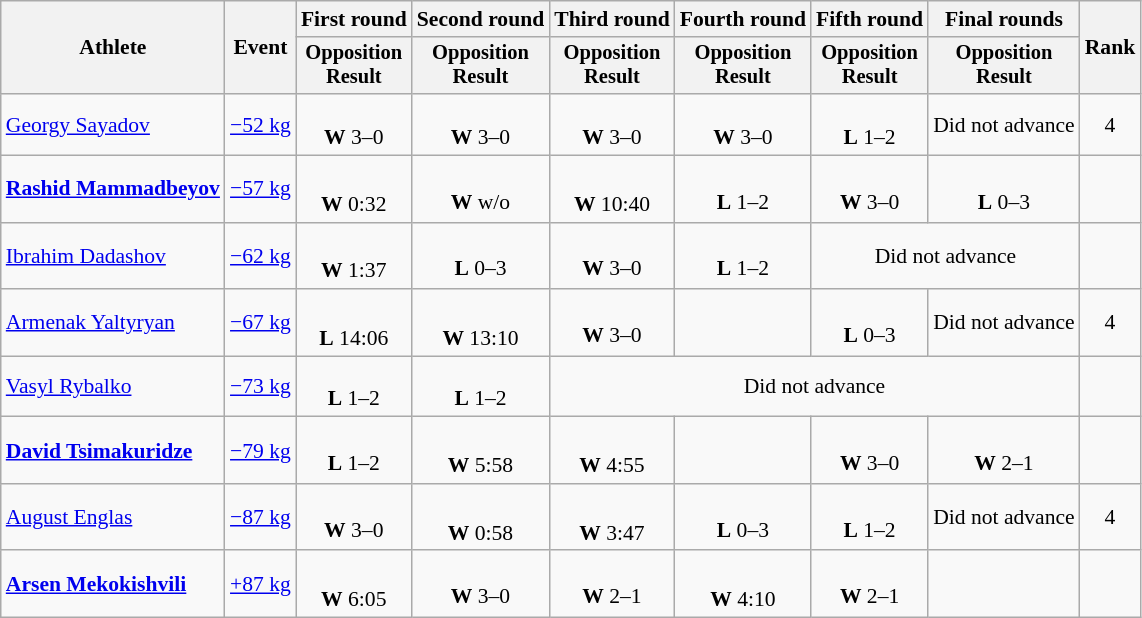<table class="wikitable" style="font-size:90%">
<tr>
<th rowspan="2">Athlete</th>
<th rowspan="2">Event</th>
<th>First round</th>
<th>Second round</th>
<th>Third round</th>
<th>Fourth round</th>
<th>Fifth round</th>
<th>Final rounds</th>
<th rowspan="2">Rank</th>
</tr>
<tr style="font-size: 95%">
<th>Opposition<br>Result</th>
<th>Opposition<br>Result</th>
<th>Opposition<br>Result</th>
<th>Opposition<br>Result</th>
<th>Opposition<br>Result</th>
<th>Opposition<br>Result</th>
</tr>
<tr align=center>
<td align=left><a href='#'>Georgy Sayadov</a></td>
<td align=left><a href='#'>−52 kg</a></td>
<td><br><strong>W</strong> 3–0</td>
<td><br><strong>W</strong> 3–0</td>
<td><br><strong>W</strong> 3–0</td>
<td><br><strong>W</strong> 3–0</td>
<td><br><strong>L</strong> 1–2</td>
<td>Did not advance</td>
<td>4</td>
</tr>
<tr align=center>
<td align=left><strong><a href='#'>Rashid Mammadbeyov</a></strong></td>
<td align=left><a href='#'>−57 kg</a></td>
<td><br><strong>W</strong> 0:32 <sup></sup></td>
<td><br><strong>W</strong> w/o</td>
<td><br><strong>W</strong> 10:40 <sup></sup></td>
<td><br><strong>L</strong> 1–2</td>
<td><br><strong>W</strong> 3–0</td>
<td><br><strong>L</strong> 0–3</td>
<td></td>
</tr>
<tr align=center>
<td align=left><a href='#'>Ibrahim Dadashov</a></td>
<td align=left><a href='#'>−62 kg</a></td>
<td><br><strong>W</strong> 1:37 <sup></sup></td>
<td><br><strong>L</strong> 0–3</td>
<td><br><strong>W</strong> 3–0</td>
<td><br><strong>L</strong> 1–2</td>
<td colspan=2>Did not advance</td>
<td></td>
</tr>
<tr align=center>
<td align=left><a href='#'>Armenak Yaltyryan</a></td>
<td align=left><a href='#'>−67 kg</a></td>
<td><br><strong>L</strong> 14:06 <sup></sup></td>
<td><br><strong>W</strong> 13:10 <sup></sup></td>
<td><br><strong>W</strong> 3–0</td>
<td></td>
<td><br><strong>L</strong> 0–3</td>
<td>Did not advance</td>
<td>4</td>
</tr>
<tr align=center>
<td align=left><a href='#'>Vasyl Rybalko</a></td>
<td align=left><a href='#'>−73 kg</a></td>
<td><br><strong>L</strong> 1–2</td>
<td><br><strong>L</strong> 1–2</td>
<td colspan=4>Did not advance</td>
<td></td>
</tr>
<tr align=center>
<td align=left><strong><a href='#'>David Tsimakuridze</a></strong></td>
<td align=left><a href='#'>−79 kg</a></td>
<td><br><strong>L</strong> 1–2</td>
<td><br><strong>W</strong> 5:58 <sup></sup></td>
<td><br><strong>W</strong> 4:55 <sup></sup></td>
<td></td>
<td><br><strong>W</strong> 3–0</td>
<td><br><strong>W</strong> 2–1</td>
<td></td>
</tr>
<tr align=center>
<td align=left><a href='#'>August Englas</a></td>
<td align=left><a href='#'>−87 kg</a></td>
<td><br><strong>W</strong> 3–0</td>
<td><br><strong>W</strong> 0:58 <sup></sup></td>
<td><br><strong>W</strong> 3:47 <sup></sup></td>
<td><br><strong>L</strong> 0–3</td>
<td><br><strong>L</strong> 1–2</td>
<td>Did not advance</td>
<td>4</td>
</tr>
<tr align=center>
<td align=left><strong><a href='#'>Arsen Mekokishvili</a></strong></td>
<td align=left><a href='#'>+87 kg</a></td>
<td><br><strong>W</strong> 6:05 <sup></sup></td>
<td><br><strong>W</strong> 3–0</td>
<td><br><strong>W</strong> 2–1</td>
<td><br><strong>W</strong> 4:10 <sup></sup></td>
<td><br><strong>W</strong> 2–1</td>
<td></td>
<td></td>
</tr>
</table>
